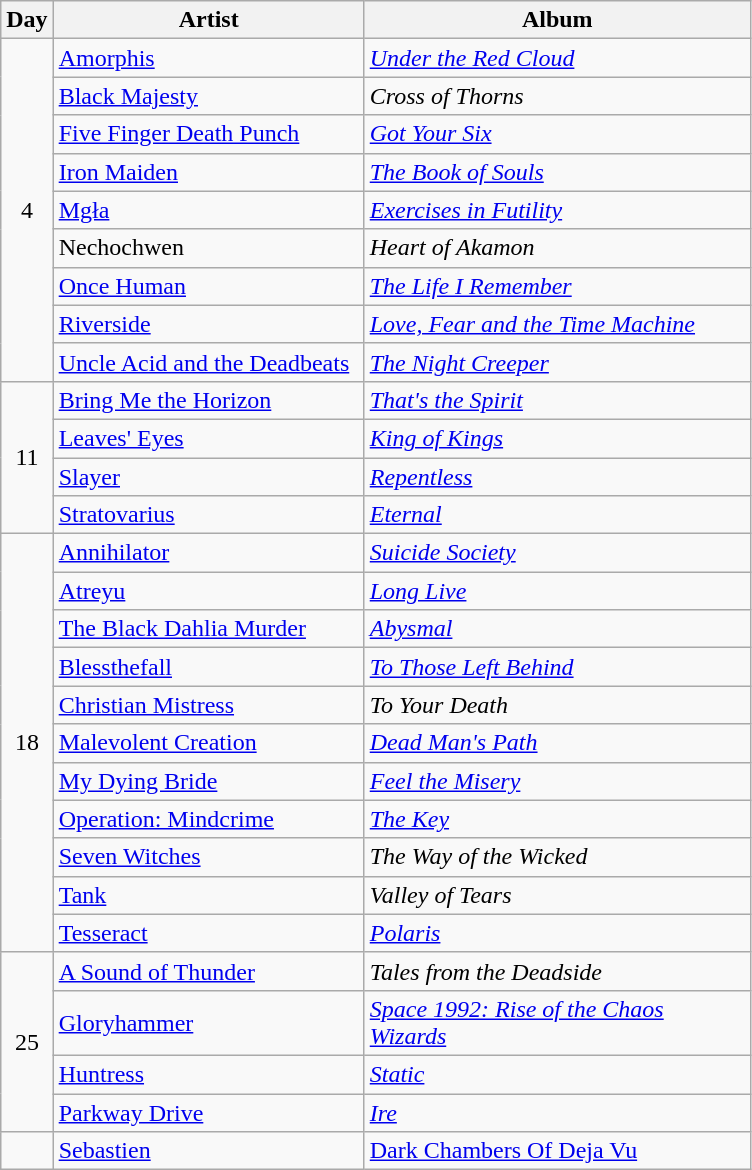<table class="wikitable">
<tr>
<th style="width:20px;">Day</th>
<th style="width:200px;">Artist</th>
<th style="width:250px;">Album</th>
</tr>
<tr>
<td rowspan="9" style="text-align:center;">4</td>
<td><a href='#'>Amorphis</a></td>
<td><em><a href='#'>Under the Red Cloud</a></em></td>
</tr>
<tr>
<td><a href='#'>Black Majesty</a></td>
<td><em>Cross of Thorns</em></td>
</tr>
<tr>
<td><a href='#'>Five Finger Death Punch</a></td>
<td><em><a href='#'>Got Your Six</a></em></td>
</tr>
<tr>
<td><a href='#'>Iron Maiden</a></td>
<td><em><a href='#'>The Book of Souls</a></em></td>
</tr>
<tr>
<td><a href='#'>Mgła</a></td>
<td><em><a href='#'>Exercises in Futility</a></em></td>
</tr>
<tr>
<td>Nechochwen</td>
<td><em>Heart of Akamon</em></td>
</tr>
<tr>
<td><a href='#'>Once Human</a></td>
<td><em><a href='#'>The Life I Remember</a></em></td>
</tr>
<tr>
<td><a href='#'>Riverside</a></td>
<td><em><a href='#'>Love, Fear and the Time Machine</a></em></td>
</tr>
<tr>
<td><a href='#'>Uncle Acid and the Deadbeats</a></td>
<td><em><a href='#'>The Night Creeper</a></em></td>
</tr>
<tr>
<td style="text-align:center;" rowspan="4">11</td>
<td><a href='#'>Bring Me the Horizon</a></td>
<td><em><a href='#'>That's the Spirit</a></em></td>
</tr>
<tr>
<td><a href='#'>Leaves' Eyes</a></td>
<td><em><a href='#'>King of Kings</a></em></td>
</tr>
<tr>
<td><a href='#'>Slayer</a></td>
<td><em><a href='#'>Repentless</a></em></td>
</tr>
<tr>
<td><a href='#'>Stratovarius</a></td>
<td><em><a href='#'>Eternal</a></em></td>
</tr>
<tr>
<td rowspan="11" style="text-align:center;">18</td>
<td><a href='#'>Annihilator</a></td>
<td><em><a href='#'>Suicide Society</a></em></td>
</tr>
<tr>
<td><a href='#'>Atreyu</a></td>
<td><em><a href='#'>Long Live</a></em></td>
</tr>
<tr>
<td><a href='#'>The Black Dahlia Murder</a></td>
<td><em><a href='#'>Abysmal</a></em></td>
</tr>
<tr>
<td><a href='#'>Blessthefall</a></td>
<td><em><a href='#'>To Those Left Behind</a></em></td>
</tr>
<tr>
<td><a href='#'>Christian Mistress</a></td>
<td><em>To Your Death</em></td>
</tr>
<tr>
<td><a href='#'>Malevolent Creation</a></td>
<td><em><a href='#'>Dead Man's Path</a></em></td>
</tr>
<tr>
<td><a href='#'>My Dying Bride</a></td>
<td><em><a href='#'>Feel the Misery</a></em></td>
</tr>
<tr>
<td><a href='#'>Operation: Mindcrime</a></td>
<td><em><a href='#'>The Key</a></em></td>
</tr>
<tr>
<td><a href='#'>Seven Witches</a></td>
<td><em>The Way of the Wicked</em></td>
</tr>
<tr>
<td><a href='#'>Tank</a></td>
<td><em>Valley of Tears</em></td>
</tr>
<tr>
<td><a href='#'>Tesseract</a></td>
<td><em><a href='#'>Polaris</a></em></td>
</tr>
<tr>
<td style="text-align:center;" rowspan="4">25</td>
<td><a href='#'>A Sound of Thunder</a></td>
<td><em>Tales from the Deadside</em></td>
</tr>
<tr>
<td><a href='#'>Gloryhammer</a></td>
<td><em><a href='#'>Space 1992: Rise of the Chaos Wizards</a></em></td>
</tr>
<tr>
<td><a href='#'>Huntress</a></td>
<td><em><a href='#'>Static</a></em></td>
</tr>
<tr>
<td><a href='#'>Parkway Drive</a></td>
<td><em><a href='#'>Ire</a></em></td>
</tr>
<tr>
<td></td>
<td><a href='#'>Sebastien</a></td>
<td><a href='#'>Dark Chambers Of Deja Vu</a></td>
</tr>
</table>
